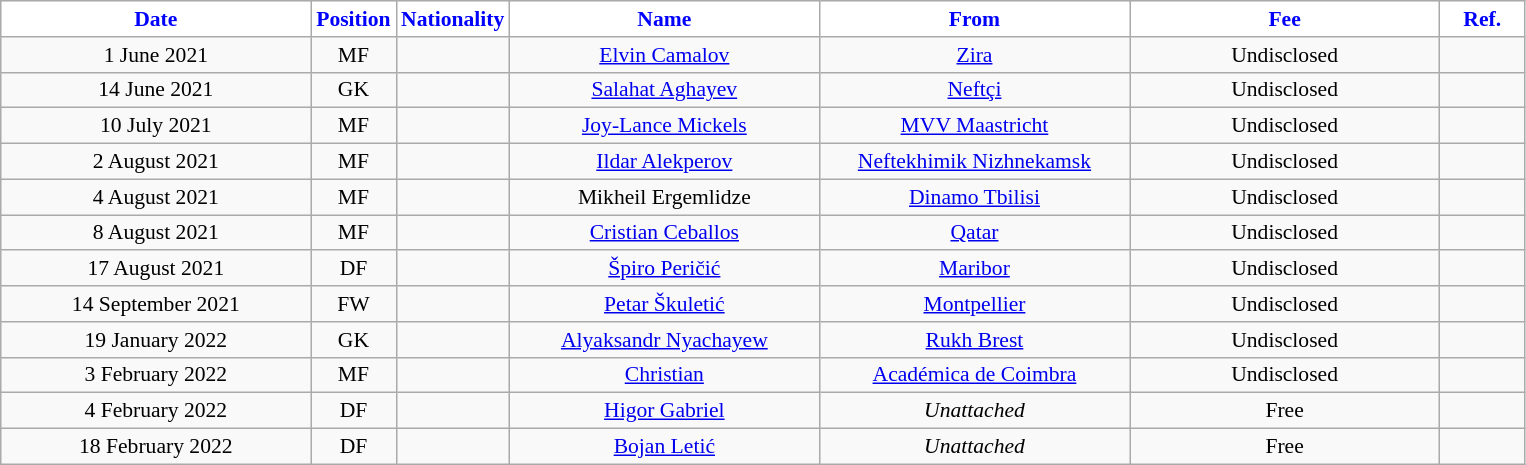<table class="wikitable"  style="text-align:center; font-size:90%; ">
<tr>
<th style="background:white; color:blue; width:200px;">Date</th>
<th style="background:white; color:blue; width:50px;">Position</th>
<th style="background:white; color:blue; width:50px;">Nationality</th>
<th style="background:white; color:blue; width:200px;">Name</th>
<th style="background:white; color:blue; width:200px;">From</th>
<th style="background:white; color:blue; width:200px;">Fee</th>
<th style="background:white; color:blue; width:50px;">Ref.</th>
</tr>
<tr>
<td>1 June 2021</td>
<td>MF</td>
<td></td>
<td><a href='#'>Elvin Camalov</a></td>
<td><a href='#'>Zira</a></td>
<td>Undisclosed</td>
<td></td>
</tr>
<tr>
<td>14 June 2021</td>
<td>GK</td>
<td></td>
<td><a href='#'>Salahat Aghayev</a></td>
<td><a href='#'>Neftçi</a></td>
<td>Undisclosed</td>
<td></td>
</tr>
<tr>
<td>10 July 2021</td>
<td>MF</td>
<td></td>
<td><a href='#'>Joy-Lance Mickels</a></td>
<td><a href='#'>MVV Maastricht</a></td>
<td>Undisclosed</td>
<td></td>
</tr>
<tr>
<td>2 August 2021</td>
<td>MF</td>
<td></td>
<td><a href='#'>Ildar Alekperov</a></td>
<td><a href='#'>Neftekhimik Nizhnekamsk</a></td>
<td>Undisclosed</td>
<td></td>
</tr>
<tr>
<td>4 August 2021</td>
<td>MF</td>
<td></td>
<td>Mikheil Ergemlidze</td>
<td><a href='#'>Dinamo Tbilisi</a></td>
<td>Undisclosed</td>
<td></td>
</tr>
<tr>
<td>8 August 2021</td>
<td>MF</td>
<td></td>
<td><a href='#'>Cristian Ceballos</a></td>
<td><a href='#'>Qatar</a></td>
<td>Undisclosed</td>
<td></td>
</tr>
<tr>
<td>17 August 2021</td>
<td>DF</td>
<td></td>
<td><a href='#'>Špiro Peričić</a></td>
<td><a href='#'>Maribor</a></td>
<td>Undisclosed</td>
<td></td>
</tr>
<tr>
<td>14 September 2021</td>
<td>FW</td>
<td></td>
<td><a href='#'>Petar Škuletić</a></td>
<td><a href='#'>Montpellier</a></td>
<td>Undisclosed</td>
<td></td>
</tr>
<tr>
<td>19 January 2022</td>
<td>GK</td>
<td></td>
<td><a href='#'>Alyaksandr Nyachayew</a></td>
<td><a href='#'>Rukh Brest</a></td>
<td>Undisclosed</td>
<td></td>
</tr>
<tr>
<td>3 February 2022</td>
<td>MF</td>
<td></td>
<td><a href='#'>Christian</a></td>
<td><a href='#'>Académica de Coimbra</a></td>
<td>Undisclosed</td>
<td></td>
</tr>
<tr>
<td>4 February 2022</td>
<td>DF</td>
<td></td>
<td><a href='#'>Higor Gabriel</a></td>
<td><em>Unattached</em></td>
<td>Free</td>
<td></td>
</tr>
<tr>
<td>18 February 2022</td>
<td>DF</td>
<td></td>
<td><a href='#'>Bojan Letić</a></td>
<td><em>Unattached</em></td>
<td>Free</td>
<td></td>
</tr>
</table>
